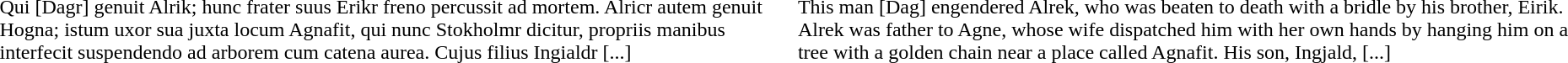<table>
<tr>
<td><br>Qui [Dagr] genuit Alrik; hunc frater suus Erikr freno percussit ad mortem. Alricr autem genuit Hogna; istum uxor sua juxta locum Agnafit, qui nunc Stokholmr dicitur, propriis manibus interfecit suspendendo ad arborem cum catena aurea. Cujus filius Ingialdr [...]</td>
<td><br>This man [Dag] engendered Alrek, who was beaten to death with a bridle by his brother, Eirik. Alrek was father to Agne, whose wife dispatched him with her own hands by
hanging him on a tree with a golden chain near a place called
Agnafit. His son, Ingjald, [...]</td>
<td></td>
</tr>
</table>
